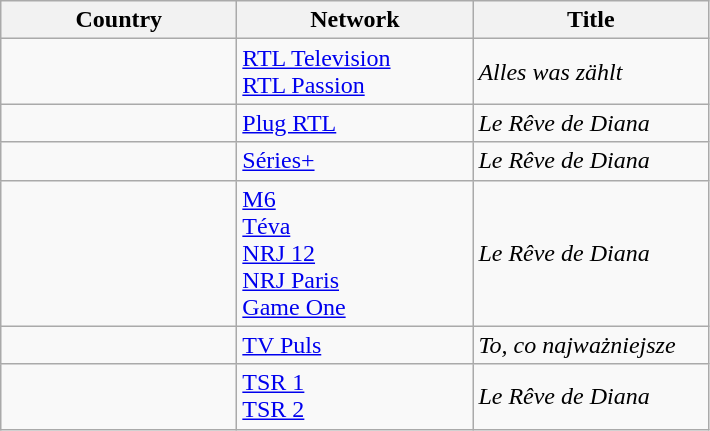<table class=wikitable>
<tr>
<th width="150">Country</th>
<th width="150">Network</th>
<th width="150">Title</th>
</tr>
<tr>
<td></td>
<td><a href='#'>RTL Television</a><br><a href='#'>RTL Passion</a></td>
<td><em>Alles was zählt</em></td>
</tr>
<tr>
<td></td>
<td><a href='#'>Plug RTL</a></td>
<td><em>Le Rêve de Diana</em></td>
</tr>
<tr>
<td></td>
<td><a href='#'>Séries+</a></td>
<td><em>Le Rêve de Diana</em></td>
</tr>
<tr>
<td></td>
<td><a href='#'>M6</a><br><a href='#'>Téva</a><br><a href='#'>NRJ 12</a><br><a href='#'>NRJ Paris</a><br><a href='#'>Game One</a></td>
<td><em>Le Rêve de Diana</em></td>
</tr>
<tr>
<td></td>
<td><a href='#'>TV Puls</a></td>
<td><em>To, co najważniejsze</em></td>
</tr>
<tr>
<td></td>
<td><a href='#'>TSR 1</a><br><a href='#'>TSR 2</a></td>
<td><em>Le Rêve de Diana</em></td>
</tr>
</table>
